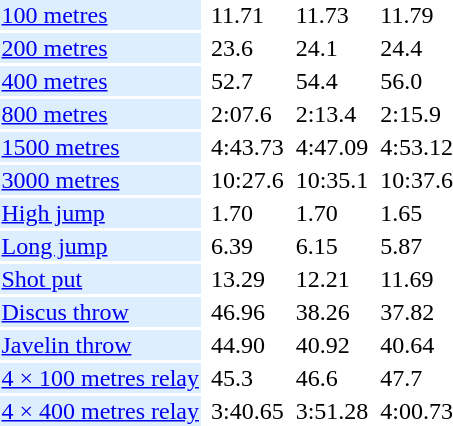<table>
<tr>
<td bgcolor = DDEEFF><a href='#'>100 metres</a></td>
<td></td>
<td>11.71</td>
<td></td>
<td>11.73</td>
<td></td>
<td>11.79</td>
</tr>
<tr>
<td bgcolor = DDEEFF><a href='#'>200 metres</a></td>
<td></td>
<td>23.6</td>
<td></td>
<td>24.1</td>
<td></td>
<td>24.4</td>
</tr>
<tr>
<td bgcolor = DDEEFF><a href='#'>400 metres</a></td>
<td></td>
<td>52.7</td>
<td></td>
<td>54.4</td>
<td></td>
<td>56.0</td>
</tr>
<tr>
<td bgcolor = DDEEFF><a href='#'>800 metres</a></td>
<td></td>
<td>2:07.6</td>
<td></td>
<td>2:13.4</td>
<td></td>
<td>2:15.9</td>
</tr>
<tr>
<td bgcolor = DDEEFF><a href='#'>1500 metres</a></td>
<td></td>
<td>4:43.73</td>
<td></td>
<td>4:47.09</td>
<td></td>
<td>4:53.12</td>
</tr>
<tr>
<td bgcolor = DDEEFF><a href='#'>3000 metres</a></td>
<td></td>
<td>10:27.6</td>
<td></td>
<td>10:35.1</td>
<td></td>
<td>10:37.6</td>
</tr>
<tr>
<td bgcolor = DDEEFF><a href='#'>High jump</a></td>
<td></td>
<td>1.70</td>
<td></td>
<td>1.70</td>
<td></td>
<td>1.65</td>
</tr>
<tr>
<td bgcolor = DDEEFF><a href='#'>Long jump</a></td>
<td></td>
<td>6.39</td>
<td></td>
<td>6.15</td>
<td></td>
<td>5.87</td>
</tr>
<tr>
<td bgcolor = DDEEFF><a href='#'>Shot put</a></td>
<td></td>
<td>13.29</td>
<td></td>
<td>12.21</td>
<td></td>
<td>11.69</td>
</tr>
<tr>
<td bgcolor = DDEEFF><a href='#'>Discus throw</a></td>
<td></td>
<td>46.96</td>
<td></td>
<td>38.26</td>
<td></td>
<td>37.82</td>
</tr>
<tr>
<td bgcolor = DDEEFF><a href='#'>Javelin throw</a></td>
<td></td>
<td>44.90</td>
<td></td>
<td>40.92</td>
<td></td>
<td>40.64</td>
</tr>
<tr>
<td bgcolor = DDEEFF><a href='#'>4 × 100 metres relay</a></td>
<td></td>
<td>45.3</td>
<td></td>
<td>46.6</td>
<td></td>
<td>47.7</td>
</tr>
<tr>
<td bgcolor = DDEEFF><a href='#'>4 × 400 metres relay</a></td>
<td></td>
<td>3:40.65</td>
<td></td>
<td>3:51.28</td>
<td></td>
<td>4:00.73</td>
</tr>
</table>
